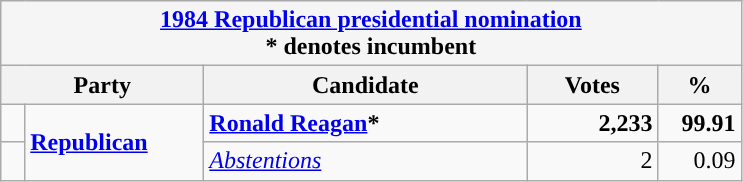<table class="wikitable">
<tr>
<th colspan=5 style="background:#f5f5f5"><a href='#'>1984 Republican presidential nomination</a><br>* denotes incumbent</th>
</tr>
<tr>
<th style="width: 8em;" colspan=2>Party</th>
<th>Candidate</th>
<th>Votes</th>
<th>%</th>
</tr>
<tr>
<td style="background-color: "></td>
<td style="width: 7em;" rowspan=2><strong><a href='#'>Republican</a></strong></td>
<td style="width: 13em;"><strong><a href='#'>Ronald Reagan</a>*</strong></td>
<td style="width: 5em; text-align:right"><strong>2,233</strong></td>
<td style="width: 3em; text-align:right"><strong>99.91</strong></td>
</tr>
<tr>
<td style="background-color: "></td>
<td><em><a href='#'>Abstentions</a></em></td>
<td style="text-align:right">2</td>
<td style="text-align:right">0.09</td>
</tr>
</table>
